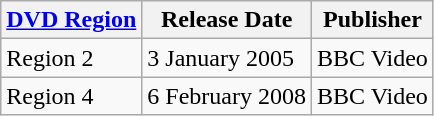<table class="wikitable">
<tr>
<th><a href='#'>DVD Region</a></th>
<th>Release Date</th>
<th>Publisher</th>
</tr>
<tr>
<td>Region 2</td>
<td>3 January 2005</td>
<td>BBC Video</td>
</tr>
<tr>
<td>Region 4</td>
<td>6 February 2008</td>
<td>BBC Video</td>
</tr>
</table>
